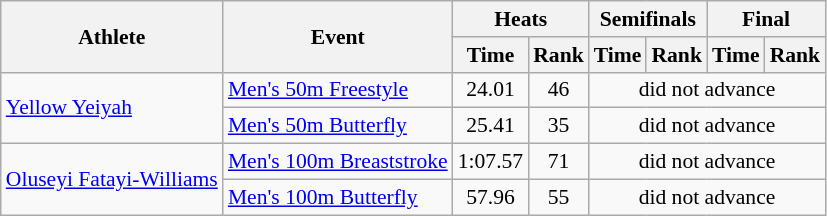<table class=wikitable style="font-size:90%">
<tr>
<th rowspan="2">Athlete</th>
<th rowspan="2">Event</th>
<th colspan="2">Heats</th>
<th colspan="2">Semifinals</th>
<th colspan="2">Final</th>
</tr>
<tr>
<th>Time</th>
<th>Rank</th>
<th>Time</th>
<th>Rank</th>
<th>Time</th>
<th>Rank</th>
</tr>
<tr>
<td rowspan="2"><a href='#'>Yellow Yeiyah</a></td>
<td><a href='#'>Men's 50m Freestyle</a></td>
<td align=center>24.01</td>
<td align=center>46</td>
<td align=center colspan=4>did not advance</td>
</tr>
<tr>
<td><a href='#'>Men's 50m Butterfly</a></td>
<td align=center>25.41</td>
<td align=center>35</td>
<td align=center colspan=4>did not advance</td>
</tr>
<tr>
<td rowspan="2"><a href='#'>Oluseyi Fatayi-Williams</a></td>
<td><a href='#'>Men's 100m Breaststroke</a></td>
<td align=center>1:07.57</td>
<td align=center>71</td>
<td align=center colspan=4>did not advance</td>
</tr>
<tr>
<td><a href='#'>Men's 100m Butterfly</a></td>
<td align=center>57.96</td>
<td align=center>55</td>
<td align=center colspan=4>did not advance</td>
</tr>
</table>
